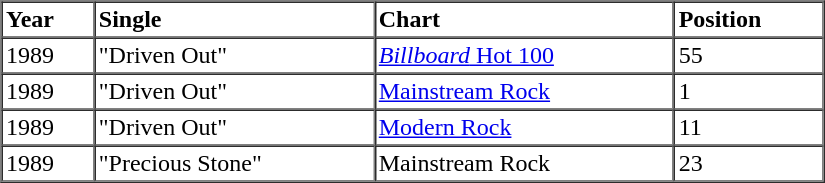<table border=1 cellspacing=0 cellpadding=2 width="550px">
<tr>
<th align="left">Year</th>
<th align="left">Single</th>
<th align="left">Chart</th>
<th align="left">Position</th>
</tr>
<tr>
<td align="left">1989</td>
<td align="left">"Driven Out"</td>
<td align="left"><a href='#'><em>Billboard</em> Hot 100</a></td>
<td align="left">55</td>
</tr>
<tr>
<td align="left">1989</td>
<td align="left">"Driven Out"</td>
<td align="left"><a href='#'>Mainstream Rock</a></td>
<td align="left">1</td>
</tr>
<tr>
<td align="left">1989</td>
<td align="left">"Driven Out"</td>
<td align="left"><a href='#'>Modern Rock</a></td>
<td align="left">11</td>
</tr>
<tr>
<td align="left">1989</td>
<td align="left">"Precious Stone"</td>
<td align="left">Mainstream Rock</td>
<td align="left">23</td>
</tr>
<tr>
</tr>
</table>
